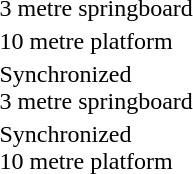<table>
<tr>
<td>3 metre springboard</td>
<td><strong></strong></td>
<td></td>
<td></td>
</tr>
<tr>
<td>10 metre platform</td>
<td><strong></strong></td>
<td></td>
<td></td>
</tr>
<tr>
<td>Synchronized<br>3 metre springboard</td>
<td><strong><br></strong></td>
<td><br></td>
<td><br></td>
</tr>
<tr>
<td>Synchronized<br>10 metre platform</td>
<td><strong><br></strong></td>
<td><br></td>
<td><br></td>
</tr>
</table>
